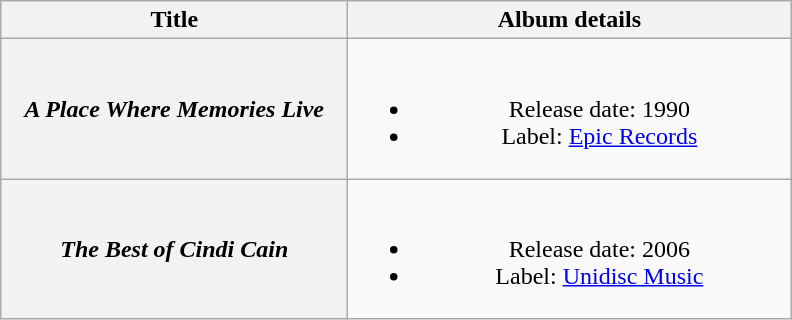<table class="wikitable plainrowheaders" style="text-align:center;">
<tr>
<th style="width:14em;">Title</th>
<th style="width:18em;">Album details</th>
</tr>
<tr>
<th scope="row"><em>A Place Where Memories Live</em></th>
<td><br><ul><li>Release date: 1990</li><li>Label: <a href='#'>Epic Records</a></li></ul></td>
</tr>
<tr>
<th scope="row"><em>The Best of Cindi Cain</em></th>
<td><br><ul><li>Release date: 2006</li><li>Label: <a href='#'>Unidisc Music</a></li></ul></td>
</tr>
</table>
